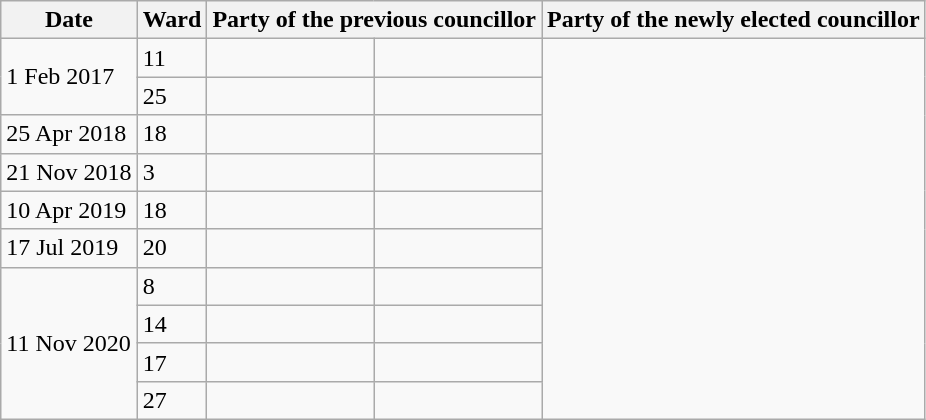<table class="wikitable">
<tr>
<th>Date</th>
<th>Ward</th>
<th colspan=2>Party of the previous councillor</th>
<th colspan=2>Party of the newly elected councillor</th>
</tr>
<tr>
<td rowspan=2>1 Feb 2017</td>
<td>11</td>
<td></td>
<td></td>
</tr>
<tr>
<td>25</td>
<td></td>
<td></td>
</tr>
<tr>
<td>25 Apr 2018</td>
<td>18</td>
<td></td>
<td></td>
</tr>
<tr>
<td>21 Nov 2018</td>
<td>3</td>
<td></td>
<td></td>
</tr>
<tr>
<td>10 Apr 2019</td>
<td>18</td>
<td></td>
<td></td>
</tr>
<tr>
<td>17 Jul 2019</td>
<td>20</td>
<td></td>
<td></td>
</tr>
<tr>
<td rowspan=4>11 Nov 2020</td>
<td>8</td>
<td></td>
<td></td>
</tr>
<tr>
<td>14</td>
<td></td>
<td></td>
</tr>
<tr>
<td>17</td>
<td></td>
<td></td>
</tr>
<tr>
<td>27</td>
<td></td>
<td></td>
</tr>
</table>
